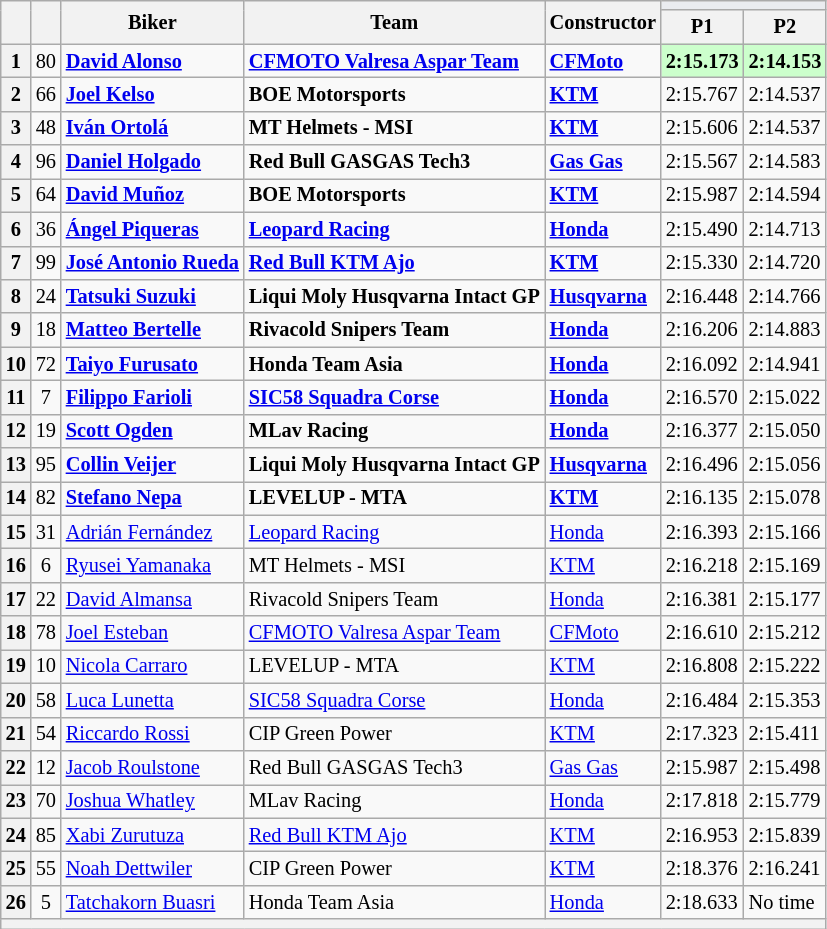<table class="wikitable sortable" style="font-size: 85%;">
<tr>
<th rowspan="2"></th>
<th rowspan="2"></th>
<th rowspan="2">Biker</th>
<th rowspan="2">Team</th>
<th rowspan="2">Constructor</th>
<th colspan="3" style="background:#eaecf0; text-align:center;"></th>
</tr>
<tr>
<th scope="col">P1</th>
<th scope="col">P2</th>
</tr>
<tr>
<th scope="row">1</th>
<td align="center">80</td>
<td> <strong><a href='#'>David Alonso</a></strong></td>
<td><strong><a href='#'>CFMOTO Valresa Aspar Team</a></strong></td>
<td><strong><a href='#'>CFMoto</a></strong></td>
<td style="background:#ccffcc;"><strong>2:15.173</strong></td>
<td style="background:#ccffcc;"><strong>2:14.153</strong></td>
</tr>
<tr>
<th scope="row">2</th>
<td align="center">66</td>
<td> <strong><a href='#'>Joel Kelso</a></strong></td>
<td><strong>BOE Motorsports</strong></td>
<td><strong><a href='#'>KTM</a></strong></td>
<td>2:15.767</td>
<td>2:14.537</td>
</tr>
<tr>
<th scope="row">3</th>
<td align="center">48</td>
<td> <strong><a href='#'>Iván Ortolá</a></strong></td>
<td><strong>MT Helmets - MSI</strong></td>
<td><strong><a href='#'>KTM</a></strong></td>
<td>2:15.606</td>
<td>2:14.537</td>
</tr>
<tr>
<th scope="row">4</th>
<td align="center">96</td>
<td> <strong><a href='#'>Daniel Holgado</a></strong></td>
<td><strong>Red Bull GASGAS Tech3</strong></td>
<td><strong><a href='#'>Gas Gas</a></strong></td>
<td>2:15.567</td>
<td>2:14.583</td>
</tr>
<tr>
<th scope="row">5</th>
<td align="center">64</td>
<td> <strong><a href='#'>David Muñoz</a></strong></td>
<td><strong>BOE Motorsports</strong></td>
<td><strong><a href='#'>KTM</a></strong></td>
<td>2:15.987</td>
<td>2:14.594</td>
</tr>
<tr>
<th scope="row">6</th>
<td align="center">36</td>
<td> <strong><a href='#'>Ángel Piqueras</a></strong></td>
<td><strong><a href='#'>Leopard Racing</a></strong></td>
<td><strong><a href='#'>Honda</a></strong></td>
<td>2:15.490</td>
<td>2:14.713</td>
</tr>
<tr>
<th scope="row">7</th>
<td align="center">99</td>
<td> <strong><a href='#'>José Antonio Rueda</a></strong></td>
<td><strong><a href='#'>Red Bull KTM Ajo</a></strong></td>
<td><strong><a href='#'>KTM</a></strong></td>
<td>2:15.330</td>
<td>2:14.720</td>
</tr>
<tr>
<th scope="row">8</th>
<td align="center">24</td>
<td> <strong><a href='#'>Tatsuki Suzuki</a></strong></td>
<td><strong>Liqui Moly Husqvarna Intact GP</strong></td>
<td><strong><a href='#'>Husqvarna</a></strong></td>
<td>2:16.448</td>
<td>2:14.766</td>
</tr>
<tr>
<th scope="row">9</th>
<td align="center">18</td>
<td> <strong><a href='#'>Matteo Bertelle</a></strong></td>
<td><strong>Rivacold Snipers Team</strong></td>
<td><strong><a href='#'>Honda</a></strong></td>
<td>2:16.206</td>
<td>2:14.883</td>
</tr>
<tr>
<th scope="row">10</th>
<td align="center">72</td>
<td> <strong><a href='#'>Taiyo Furusato</a></strong></td>
<td><strong>Honda Team Asia</strong></td>
<td><strong><a href='#'>Honda</a></strong></td>
<td>2:16.092</td>
<td>2:14.941</td>
</tr>
<tr>
<th scope="row">11</th>
<td align="center">7</td>
<td> <strong><a href='#'>Filippo Farioli</a></strong></td>
<td><strong><a href='#'>SIC58 Squadra Corse</a></strong></td>
<td><strong><a href='#'>Honda</a></strong></td>
<td>2:16.570</td>
<td>2:15.022</td>
</tr>
<tr>
<th scope="row">12</th>
<td align="center">19</td>
<td> <strong><a href='#'>Scott Ogden</a></strong></td>
<td><strong>MLav Racing</strong></td>
<td><strong><a href='#'>Honda</a></strong></td>
<td>2:16.377</td>
<td>2:15.050</td>
</tr>
<tr>
<th scope="row">13</th>
<td align="center">95</td>
<td> <strong><a href='#'>Collin Veijer</a></strong></td>
<td><strong>Liqui Moly Husqvarna Intact GP</strong></td>
<td><strong><a href='#'>Husqvarna</a></strong></td>
<td>2:16.496</td>
<td>2:15.056</td>
</tr>
<tr>
<th scope="row">14</th>
<td align="center">82</td>
<td> <strong><a href='#'>Stefano Nepa</a></strong></td>
<td><strong>LEVELUP - MTA</strong></td>
<td><strong><a href='#'>KTM</a></strong></td>
<td>2:16.135</td>
<td>2:15.078</td>
</tr>
<tr>
<th scope="row">15</th>
<td align="center">31</td>
<td> <a href='#'>Adrián Fernández</a></td>
<td><a href='#'>Leopard Racing</a></td>
<td><a href='#'>Honda</a></td>
<td>2:16.393</td>
<td>2:15.166</td>
</tr>
<tr>
<th scope="row">16</th>
<td align="center">6</td>
<td> <a href='#'>Ryusei Yamanaka</a></td>
<td>MT Helmets - MSI</td>
<td><a href='#'>KTM</a></td>
<td>2:16.218</td>
<td>2:15.169</td>
</tr>
<tr>
<th scope="row">17</th>
<td align="center">22</td>
<td> <a href='#'>David Almansa</a></td>
<td>Rivacold Snipers Team</td>
<td><a href='#'>Honda</a></td>
<td>2:16.381</td>
<td>2:15.177</td>
</tr>
<tr>
<th scope="row">18</th>
<td align="center">78</td>
<td> <a href='#'>Joel Esteban</a></td>
<td><a href='#'>CFMOTO Valresa Aspar Team</a></td>
<td><a href='#'>CFMoto</a></td>
<td>2:16.610</td>
<td>2:15.212</td>
</tr>
<tr>
<th scope="row">19</th>
<td align="center">10</td>
<td> <a href='#'>Nicola Carraro</a></td>
<td>LEVELUP - MTA</td>
<td><a href='#'>KTM</a></td>
<td>2:16.808</td>
<td>2:15.222</td>
</tr>
<tr>
<th scope="row">20</th>
<td align="center">58</td>
<td> <a href='#'>Luca Lunetta</a></td>
<td><a href='#'>SIC58 Squadra Corse</a></td>
<td><a href='#'>Honda</a></td>
<td>2:16.484</td>
<td>2:15.353</td>
</tr>
<tr>
<th scope="row">21</th>
<td align="center">54</td>
<td> <a href='#'>Riccardo Rossi</a></td>
<td>CIP Green Power</td>
<td><a href='#'>KTM</a></td>
<td>2:17.323</td>
<td>2:15.411</td>
</tr>
<tr>
<th scope="row">22</th>
<td align="center">12</td>
<td> <a href='#'>Jacob Roulstone</a></td>
<td>Red Bull GASGAS Tech3</td>
<td><a href='#'>Gas Gas</a></td>
<td>2:15.987</td>
<td>2:15.498</td>
</tr>
<tr>
<th scope="row">23</th>
<td align="center">70</td>
<td> <a href='#'>Joshua Whatley</a></td>
<td>MLav Racing</td>
<td><a href='#'>Honda</a></td>
<td>2:17.818</td>
<td>2:15.779</td>
</tr>
<tr>
<th scope="row">24</th>
<td align="center">85</td>
<td> <a href='#'>Xabi Zurutuza</a></td>
<td><a href='#'>Red Bull KTM Ajo</a></td>
<td><a href='#'>KTM</a></td>
<td>2:16.953</td>
<td>2:15.839</td>
</tr>
<tr>
<th scope="row">25</th>
<td align="center">55</td>
<td> <a href='#'>Noah Dettwiler</a></td>
<td>CIP Green Power</td>
<td><a href='#'>KTM</a></td>
<td>2:18.376</td>
<td>2:16.241</td>
</tr>
<tr>
<th scope="row">26</th>
<td align="center">5</td>
<td> <a href='#'>Tatchakorn Buasri</a></td>
<td>Honda Team Asia</td>
<td><a href='#'>Honda</a></td>
<td>2:18.633</td>
<td>No time</td>
</tr>
<tr>
<th colspan="7"></th>
</tr>
</table>
